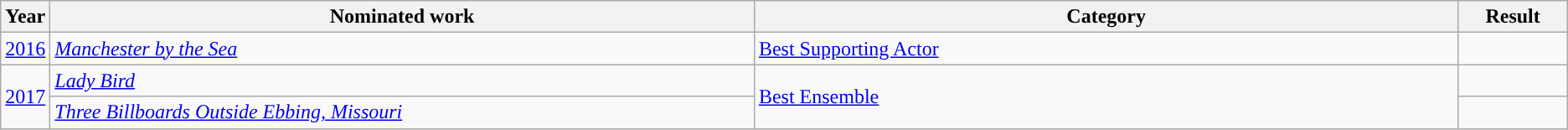<table class="wikitable">
<tr>
<th scope="col" style="width:1em;">Year</th>
<th scope="col" style="width:35em;">Nominated work</th>
<th scope="col" style="width:35em;">Category</th>
<th scope="col" style="width:5em;">Result</th>
</tr>
<tr>
<td><a href='#'>2016</a></td>
<td><em><a href='#'>Manchester by the Sea</a></em></td>
<td><a href='#'>Best Supporting Actor</a></td>
<td></td>
</tr>
<tr>
<td rowspan="2"><a href='#'>2017</a></td>
<td><em><a href='#'>Lady Bird</a></em></td>
<td rowspan="2"><a href='#'>Best Ensemble</a></td>
<td></td>
</tr>
<tr>
<td><em><a href='#'>Three Billboards Outside Ebbing, Missouri</a></em></td>
<td></td>
</tr>
</table>
